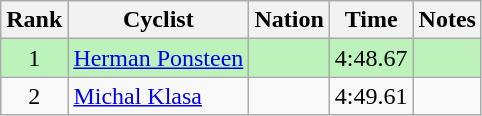<table class="wikitable sortable" style=text-align:center>
<tr>
<th>Rank</th>
<th>Cyclist</th>
<th>Nation</th>
<th>Time</th>
<th>Notes</th>
</tr>
<tr bgcolor=bbf3bb>
<td>1</td>
<td align=left data=sort-value="Ponsteen, Herman"><a href='#'>Herman Ponsteen</a></td>
<td align=left></td>
<td>4:48.67</td>
<td></td>
</tr>
<tr>
<td>2</td>
<td align=left data=sort-value="Klasa, Michal"><a href='#'>Michal Klasa</a></td>
<td align=left></td>
<td>4:49.61</td>
<td></td>
</tr>
</table>
